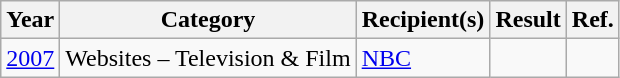<table class="wikitable">
<tr>
<th>Year</th>
<th>Category</th>
<th>Recipient(s)</th>
<th>Result</th>
<th>Ref.</th>
</tr>
<tr>
<td><a href='#'>2007</a></td>
<td>Websites – Television & Film</td>
<td><a href='#'>NBC</a></td>
<td></td>
<td align="center"></td>
</tr>
</table>
